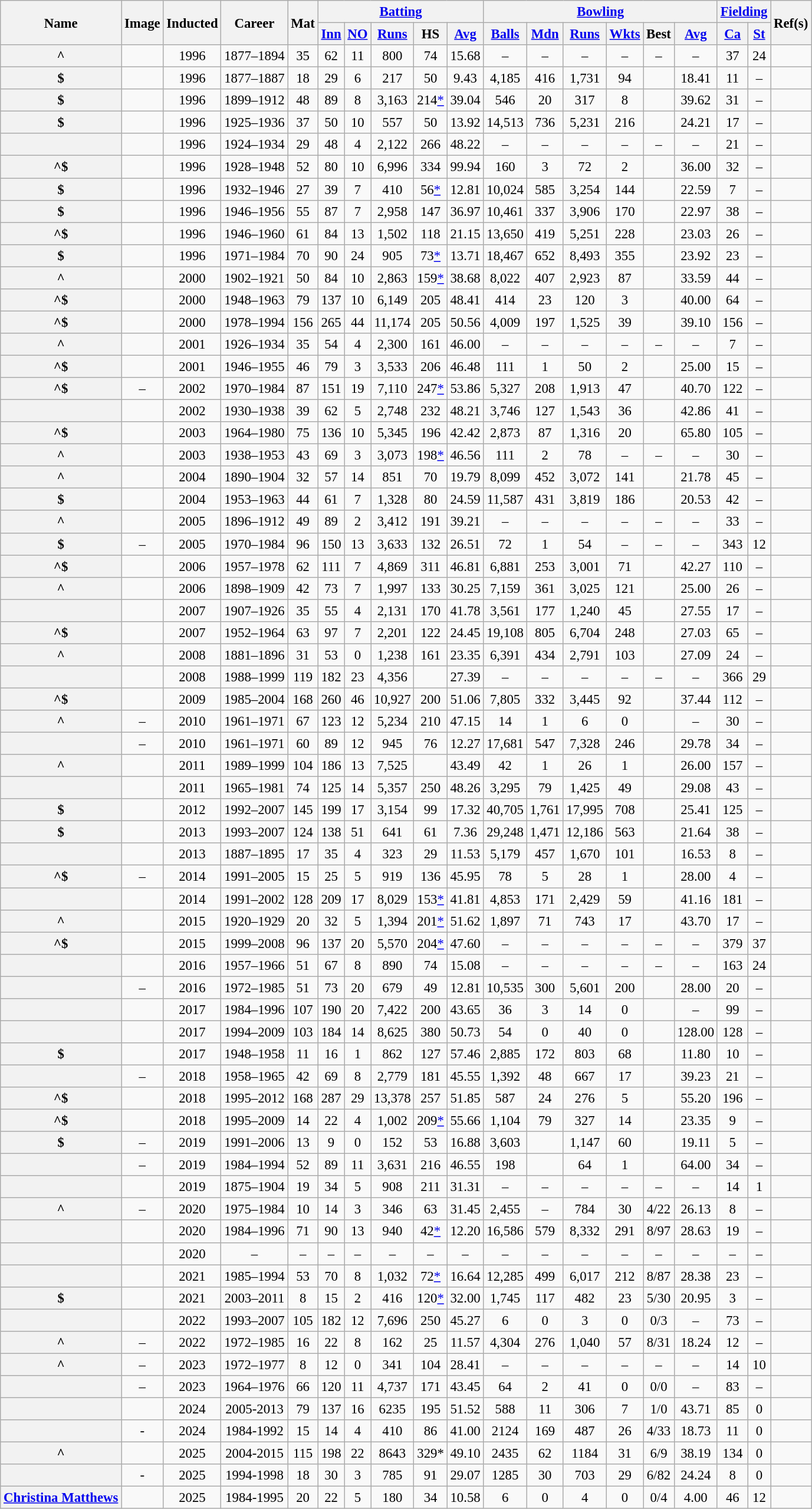<table class="sortable wikitable plainrowheaders" style="text-align:center; font-size:95%">
<tr>
<th rowspan=2 scope=col>Name</th>
<th rowspan=2 scope=col class=unsortable>Image</th>
<th rowspan=2 scope=col>Inducted</th>
<th rowspan=2 scope=col>Career</th>
<th rowspan=2 scope=col data-sort-type=number>Mat</th>
<th colspan=5 scope=col class=unsortable><a href='#'>Batting</a></th>
<th colspan=6 scope=col class=unsortable><a href='#'>Bowling</a></th>
<th colspan=2 scope=col class=unsortable><a href='#'>Fielding</a></th>
<th rowspan=2 scope=col class=unsortable>Ref(s)</th>
</tr>
<tr>
<th scope=col data-sort-type=number><a href='#'>Inn</a></th>
<th scope=col data-sort-type=number><a href='#'>NO</a></th>
<th scope=col data-sort-type=number><a href='#'>Runs</a></th>
<th scope=col data-sort-type=number>HS</th>
<th scope=col data-sort-type=number><a href='#'>Avg</a></th>
<th scope=col data-sort-type=number><a href='#'>Balls</a></th>
<th scope=col data-sort-type=number><a href='#'>Mdn</a></th>
<th scope=col data-sort-type=number><a href='#'>Runs</a></th>
<th scope=col data-sort-type=number><a href='#'>Wkts</a></th>
<th scope=col data-sort-type=number>Best</th>
<th scope=col data-sort-type=number><a href='#'>Avg</a></th>
<th scope=col data-sort-type=number><a href='#'>Ca</a></th>
<th scope=col data-sort-type=number><a href='#'>St</a></th>
</tr>
<tr>
<th scope=row> ^</th>
<td></td>
<td>1996</td>
<td>1877–1894</td>
<td>35</td>
<td>62</td>
<td>11</td>
<td>800</td>
<td>74</td>
<td>15.68</td>
<td>–</td>
<td>–</td>
<td>–</td>
<td>–</td>
<td>–</td>
<td>–</td>
<td>37</td>
<td>24</td>
<td></td>
</tr>
<tr>
<th scope=row> $</th>
<td></td>
<td>1996</td>
<td>1877–1887</td>
<td>18</td>
<td>29</td>
<td>6</td>
<td>217</td>
<td>50</td>
<td>9.43</td>
<td>4,185</td>
<td>416</td>
<td>1,731</td>
<td>94</td>
<td></td>
<td>18.41</td>
<td>11</td>
<td>–</td>
<td></td>
</tr>
<tr>
<th scope=row> $</th>
<td></td>
<td>1996</td>
<td>1899–1912</td>
<td>48</td>
<td>89</td>
<td>8</td>
<td>3,163</td>
<td>214<a href='#'>*</a></td>
<td>39.04</td>
<td>546</td>
<td>20</td>
<td>317</td>
<td>8</td>
<td></td>
<td>39.62</td>
<td>31</td>
<td>–</td>
<td></td>
</tr>
<tr>
<th scope=row> $</th>
<td></td>
<td>1996</td>
<td>1925–1936</td>
<td>37</td>
<td>50</td>
<td>10</td>
<td>557</td>
<td>50</td>
<td>13.92</td>
<td>14,513</td>
<td>736</td>
<td>5,231</td>
<td>216</td>
<td></td>
<td>24.21</td>
<td>17</td>
<td>–</td>
<td></td>
</tr>
<tr>
<th scope=row> </th>
<td></td>
<td>1996</td>
<td>1924–1934</td>
<td>29</td>
<td>48</td>
<td>4</td>
<td>2,122</td>
<td>266</td>
<td>48.22</td>
<td>–</td>
<td>–</td>
<td>–</td>
<td>–</td>
<td>–</td>
<td>–</td>
<td>21</td>
<td>–</td>
<td></td>
</tr>
<tr>
<th scope=row> ^$</th>
<td></td>
<td>1996</td>
<td>1928–1948</td>
<td>52</td>
<td>80</td>
<td>10</td>
<td>6,996</td>
<td>334</td>
<td>99.94</td>
<td>160</td>
<td>3</td>
<td>72</td>
<td>2</td>
<td></td>
<td>36.00</td>
<td>32</td>
<td>–</td>
<td></td>
</tr>
<tr>
<th scope=row> $</th>
<td></td>
<td>1996</td>
<td>1932–1946</td>
<td>27</td>
<td>39</td>
<td>7</td>
<td>410</td>
<td>56<a href='#'>*</a></td>
<td>12.81</td>
<td>10,024</td>
<td>585</td>
<td>3,254</td>
<td>144</td>
<td></td>
<td>22.59</td>
<td>7</td>
<td>–</td>
<td></td>
</tr>
<tr>
<th scope=row> $</th>
<td></td>
<td>1996</td>
<td>1946–1956</td>
<td>55</td>
<td>87</td>
<td>7</td>
<td>2,958</td>
<td>147</td>
<td>36.97</td>
<td>10,461</td>
<td>337</td>
<td>3,906</td>
<td>170</td>
<td></td>
<td>22.97</td>
<td>38</td>
<td>–</td>
<td></td>
</tr>
<tr>
<th scope=row> ^$</th>
<td></td>
<td>1996</td>
<td>1946–1960</td>
<td>61</td>
<td>84</td>
<td>13</td>
<td>1,502</td>
<td>118</td>
<td>21.15</td>
<td>13,650</td>
<td>419</td>
<td>5,251</td>
<td>228</td>
<td></td>
<td>23.03</td>
<td>26</td>
<td>–</td>
<td></td>
</tr>
<tr>
<th scope=row> $</th>
<td></td>
<td>1996</td>
<td>1971–1984</td>
<td>70</td>
<td>90</td>
<td>24</td>
<td>905</td>
<td>73<a href='#'>*</a></td>
<td>13.71</td>
<td>18,467</td>
<td>652</td>
<td>8,493</td>
<td>355</td>
<td></td>
<td>23.92</td>
<td>23</td>
<td>–</td>
<td></td>
</tr>
<tr>
<th scope=row> ^</th>
<td></td>
<td>2000</td>
<td>1902–1921</td>
<td>50</td>
<td>84</td>
<td>10</td>
<td>2,863</td>
<td>159<a href='#'>*</a></td>
<td>38.68</td>
<td>8,022</td>
<td>407</td>
<td>2,923</td>
<td>87</td>
<td></td>
<td>33.59</td>
<td>44</td>
<td>–</td>
<td></td>
</tr>
<tr>
<th scope=row> ^$</th>
<td></td>
<td>2000</td>
<td>1948–1963</td>
<td>79</td>
<td>137</td>
<td>10</td>
<td>6,149</td>
<td>205</td>
<td>48.41</td>
<td>414</td>
<td>23</td>
<td>120</td>
<td>3</td>
<td></td>
<td>40.00</td>
<td>64</td>
<td>–</td>
<td></td>
</tr>
<tr>
<th scope=row> ^$</th>
<td></td>
<td>2000</td>
<td>1978–1994</td>
<td>156</td>
<td>265</td>
<td>44</td>
<td>11,174</td>
<td>205</td>
<td>50.56</td>
<td>4,009</td>
<td>197</td>
<td>1,525</td>
<td>39</td>
<td></td>
<td>39.10</td>
<td>156</td>
<td>–</td>
<td></td>
</tr>
<tr>
<th scope=row> ^</th>
<td></td>
<td>2001</td>
<td>1926–1934</td>
<td>35</td>
<td>54</td>
<td>4</td>
<td>2,300</td>
<td>161</td>
<td>46.00</td>
<td>–</td>
<td>–</td>
<td>–</td>
<td>–</td>
<td>–</td>
<td>–</td>
<td>7</td>
<td>–</td>
<td></td>
</tr>
<tr>
<th scope=row> ^$</th>
<td></td>
<td>2001</td>
<td>1946–1955</td>
<td>46</td>
<td>79</td>
<td>3</td>
<td>3,533</td>
<td>206</td>
<td>46.48</td>
<td>111</td>
<td>1</td>
<td>50</td>
<td>2</td>
<td></td>
<td>25.00</td>
<td>15</td>
<td>–</td>
<td></td>
</tr>
<tr>
<th scope=row> ^$</th>
<td>–</td>
<td>2002</td>
<td>1970–1984</td>
<td>87</td>
<td>151</td>
<td>19</td>
<td>7,110</td>
<td>247<a href='#'>*</a></td>
<td>53.86</td>
<td>5,327</td>
<td>208</td>
<td>1,913</td>
<td>47</td>
<td></td>
<td>40.70</td>
<td>122</td>
<td>–</td>
<td></td>
</tr>
<tr>
<th scope=row></th>
<td></td>
<td>2002</td>
<td>1930–1938</td>
<td>39</td>
<td>62</td>
<td>5</td>
<td>2,748</td>
<td>232</td>
<td>48.21</td>
<td>3,746</td>
<td>127</td>
<td>1,543</td>
<td>36</td>
<td></td>
<td>42.86</td>
<td>41</td>
<td>–</td>
<td></td>
</tr>
<tr>
<th scope=row> ^$</th>
<td></td>
<td>2003</td>
<td>1964–1980</td>
<td>75</td>
<td>136</td>
<td>10</td>
<td>5,345</td>
<td>196</td>
<td>42.42</td>
<td>2,873</td>
<td>87</td>
<td>1,316</td>
<td>20</td>
<td></td>
<td>65.80</td>
<td>105</td>
<td>–</td>
<td></td>
</tr>
<tr>
<th scope=row> ^</th>
<td></td>
<td>2003</td>
<td>1938–1953</td>
<td>43</td>
<td>69</td>
<td>3</td>
<td>3,073</td>
<td>198<a href='#'>*</a></td>
<td>46.56</td>
<td>111</td>
<td>2</td>
<td>78</td>
<td>–</td>
<td>–</td>
<td>–</td>
<td>30</td>
<td>–</td>
<td></td>
</tr>
<tr>
<th scope=row> ^</th>
<td></td>
<td>2004</td>
<td>1890–1904</td>
<td>32</td>
<td>57</td>
<td>14</td>
<td>851</td>
<td>70</td>
<td>19.79</td>
<td>8,099</td>
<td>452</td>
<td>3,072</td>
<td>141</td>
<td></td>
<td>21.78</td>
<td>45</td>
<td>–</td>
<td></td>
</tr>
<tr>
<th scope=row> $</th>
<td></td>
<td>2004</td>
<td>1953–1963</td>
<td>44</td>
<td>61</td>
<td>7</td>
<td>1,328</td>
<td>80</td>
<td>24.59</td>
<td>11,587</td>
<td>431</td>
<td>3,819</td>
<td>186</td>
<td></td>
<td>20.53</td>
<td>42</td>
<td>–</td>
<td></td>
</tr>
<tr>
<th scope=row> ^</th>
<td></td>
<td>2005</td>
<td>1896–1912</td>
<td>49</td>
<td>89</td>
<td>2</td>
<td>3,412</td>
<td>191</td>
<td>39.21</td>
<td>–</td>
<td>–</td>
<td>–</td>
<td>–</td>
<td>–</td>
<td>–</td>
<td>33</td>
<td>–</td>
<td></td>
</tr>
<tr>
<th scope=row> $</th>
<td>–</td>
<td>2005</td>
<td>1970–1984</td>
<td>96</td>
<td>150</td>
<td>13</td>
<td>3,633</td>
<td>132</td>
<td>26.51</td>
<td>72</td>
<td>1</td>
<td>54</td>
<td>–</td>
<td>–</td>
<td>–</td>
<td>343</td>
<td>12</td>
<td></td>
</tr>
<tr>
<th scope=row> ^$</th>
<td></td>
<td>2006</td>
<td>1957–1978</td>
<td>62</td>
<td>111</td>
<td>7</td>
<td>4,869</td>
<td>311</td>
<td>46.81</td>
<td>6,881</td>
<td>253</td>
<td>3,001</td>
<td>71</td>
<td></td>
<td>42.27</td>
<td>110</td>
<td>–</td>
<td></td>
</tr>
<tr>
<th scope=row> ^</th>
<td></td>
<td>2006</td>
<td>1898–1909</td>
<td>42</td>
<td>73</td>
<td>7</td>
<td>1,997</td>
<td>133</td>
<td>30.25</td>
<td>7,159</td>
<td>361</td>
<td>3,025</td>
<td>121</td>
<td></td>
<td>25.00</td>
<td>26</td>
<td>–</td>
<td></td>
</tr>
<tr>
<th scope=row></th>
<td></td>
<td>2007</td>
<td>1907–1926</td>
<td>35</td>
<td>55</td>
<td>4</td>
<td>2,131</td>
<td>170</td>
<td>41.78</td>
<td>3,561</td>
<td>177</td>
<td>1,240</td>
<td>45</td>
<td></td>
<td>27.55</td>
<td>17</td>
<td>–</td>
<td></td>
</tr>
<tr>
<th scope=row> ^$</th>
<td></td>
<td>2007</td>
<td>1952–1964</td>
<td>63</td>
<td>97</td>
<td>7</td>
<td>2,201</td>
<td>122</td>
<td>24.45</td>
<td>19,108</td>
<td>805</td>
<td>6,704</td>
<td>248</td>
<td></td>
<td>27.03</td>
<td>65</td>
<td>–</td>
<td></td>
</tr>
<tr>
<th scope=row> ^</th>
<td></td>
<td>2008</td>
<td>1881–1896</td>
<td>31</td>
<td>53</td>
<td>0</td>
<td>1,238</td>
<td>161</td>
<td>23.35</td>
<td>6,391</td>
<td>434</td>
<td>2,791</td>
<td>103</td>
<td></td>
<td>27.09</td>
<td>24</td>
<td>–</td>
<td></td>
</tr>
<tr>
<th scope=row> </th>
<td></td>
<td>2008</td>
<td>1988–1999</td>
<td>119</td>
<td>182</td>
<td>23</td>
<td>4,356</td>
<td></td>
<td>27.39</td>
<td>–</td>
<td>–</td>
<td>–</td>
<td>–</td>
<td>–</td>
<td>–</td>
<td>366</td>
<td>29</td>
<td></td>
</tr>
<tr>
<th scope=row> ^$</th>
<td></td>
<td>2009</td>
<td>1985–2004</td>
<td>168</td>
<td>260</td>
<td>46</td>
<td>10,927</td>
<td>200</td>
<td>51.06</td>
<td>7,805</td>
<td>332</td>
<td>3,445</td>
<td>92</td>
<td></td>
<td>37.44</td>
<td>112</td>
<td>–</td>
<td></td>
</tr>
<tr>
<th scope=row> ^</th>
<td>–</td>
<td>2010</td>
<td>1961–1971</td>
<td>67</td>
<td>123</td>
<td>12</td>
<td>5,234</td>
<td>210</td>
<td>47.15</td>
<td>14</td>
<td>1</td>
<td>6</td>
<td>0</td>
<td></td>
<td>–</td>
<td>30</td>
<td>–</td>
<td></td>
</tr>
<tr>
<th scope=row></th>
<td>–</td>
<td>2010</td>
<td>1961–1971</td>
<td>60</td>
<td>89</td>
<td>12</td>
<td>945</td>
<td>76</td>
<td>12.27</td>
<td>17,681</td>
<td>547</td>
<td>7,328</td>
<td>246</td>
<td></td>
<td>29.78</td>
<td>34</td>
<td>–</td>
<td></td>
</tr>
<tr>
<th scope=row> ^</th>
<td></td>
<td>2011</td>
<td>1989–1999</td>
<td>104</td>
<td>186</td>
<td>13</td>
<td>7,525</td>
<td></td>
<td>43.49</td>
<td>42</td>
<td>1</td>
<td>26</td>
<td>1</td>
<td></td>
<td>26.00</td>
<td>157</td>
<td>–</td>
<td></td>
</tr>
<tr>
<th scope=row></th>
<td></td>
<td>2011</td>
<td>1965–1981</td>
<td>74</td>
<td>125</td>
<td>14</td>
<td>5,357</td>
<td>250</td>
<td>48.26</td>
<td>3,295</td>
<td>79</td>
<td>1,425</td>
<td>49</td>
<td></td>
<td>29.08</td>
<td>43</td>
<td>–</td>
<td></td>
</tr>
<tr>
<th scope=row> $</th>
<td></td>
<td>2012</td>
<td>1992–2007</td>
<td>145</td>
<td>199</td>
<td>17</td>
<td>3,154</td>
<td>99</td>
<td>17.32</td>
<td>40,705</td>
<td>1,761</td>
<td>17,995</td>
<td>708</td>
<td></td>
<td>25.41</td>
<td>125</td>
<td>–</td>
<td></td>
</tr>
<tr>
<th scope=row> $</th>
<td></td>
<td>2013</td>
<td>1993–2007</td>
<td>124</td>
<td>138</td>
<td>51</td>
<td>641</td>
<td>61</td>
<td>7.36</td>
<td>29,248</td>
<td>1,471</td>
<td>12,186</td>
<td>563</td>
<td></td>
<td>21.64</td>
<td>38</td>
<td>–</td>
<td></td>
</tr>
<tr>
<th scope=row></th>
<td></td>
<td>2013</td>
<td>1887–1895</td>
<td>17</td>
<td>35</td>
<td>4</td>
<td>323</td>
<td>29</td>
<td>11.53</td>
<td>5,179</td>
<td>457</td>
<td>1,670</td>
<td>101</td>
<td></td>
<td>16.53</td>
<td>8</td>
<td>–</td>
<td></td>
</tr>
<tr>
<th scope=row> ^$</th>
<td>–</td>
<td>2014</td>
<td>1991–2005</td>
<td>15</td>
<td>25</td>
<td>5</td>
<td>919</td>
<td>136</td>
<td>45.95</td>
<td>78</td>
<td>5</td>
<td>28</td>
<td>1</td>
<td></td>
<td>28.00</td>
<td>4</td>
<td>–</td>
<td></td>
</tr>
<tr>
<th scope=row></th>
<td></td>
<td>2014</td>
<td>1991–2002</td>
<td>128</td>
<td>209</td>
<td>17</td>
<td>8,029</td>
<td>153<a href='#'>*</a></td>
<td>41.81</td>
<td>4,853</td>
<td>171</td>
<td>2,429</td>
<td>59</td>
<td></td>
<td>41.16</td>
<td>181</td>
<td>–</td>
<td></td>
</tr>
<tr>
<th scope=row> ^</th>
<td></td>
<td>2015</td>
<td>1920–1929</td>
<td>20</td>
<td>32</td>
<td>5</td>
<td>1,394</td>
<td>201<a href='#'>*</a></td>
<td>51.62</td>
<td>1,897</td>
<td>71</td>
<td>743</td>
<td>17</td>
<td></td>
<td>43.70</td>
<td>17</td>
<td>–</td>
<td></td>
</tr>
<tr>
<th scope=row> ^$</th>
<td></td>
<td>2015</td>
<td>1999–2008</td>
<td>96</td>
<td>137</td>
<td>20</td>
<td>5,570</td>
<td>204<a href='#'>*</a></td>
<td>47.60</td>
<td>–</td>
<td>–</td>
<td>–</td>
<td>–</td>
<td>–</td>
<td>–</td>
<td>379</td>
<td>37</td>
<td></td>
</tr>
<tr>
<th scope=row></th>
<td></td>
<td>2016</td>
<td>1957–1966</td>
<td>51</td>
<td>67</td>
<td>8</td>
<td>890</td>
<td>74</td>
<td>15.08</td>
<td>–</td>
<td>–</td>
<td>–</td>
<td>–</td>
<td>–</td>
<td>–</td>
<td>163</td>
<td>24</td>
<td></td>
</tr>
<tr>
<th scope=row></th>
<td>–</td>
<td>2016</td>
<td>1972–1985</td>
<td>51</td>
<td>73</td>
<td>20</td>
<td>679</td>
<td>49</td>
<td>12.81</td>
<td>10,535</td>
<td>300</td>
<td>5,601</td>
<td>200</td>
<td></td>
<td>28.00</td>
<td>20</td>
<td>–</td>
<td></td>
</tr>
<tr>
<th scope=row></th>
<td></td>
<td>2017</td>
<td>1984–1996</td>
<td>107</td>
<td>190</td>
<td>20</td>
<td>7,422</td>
<td>200</td>
<td>43.65</td>
<td>36</td>
<td>3</td>
<td>14</td>
<td>0</td>
<td></td>
<td>–</td>
<td>99</td>
<td>–</td>
<td></td>
</tr>
<tr>
<th scope=row></th>
<td></td>
<td>2017</td>
<td>1994–2009</td>
<td>103</td>
<td>184</td>
<td>14</td>
<td>8,625</td>
<td>380</td>
<td>50.73</td>
<td>54</td>
<td>0</td>
<td>40</td>
<td>0</td>
<td></td>
<td>128.00</td>
<td>128</td>
<td>–</td>
<td></td>
</tr>
<tr>
<th scope=row> $</th>
<td></td>
<td>2017</td>
<td>1948–1958</td>
<td>11</td>
<td>16</td>
<td>1</td>
<td>862</td>
<td>127</td>
<td>57.46</td>
<td>2,885</td>
<td>172</td>
<td>803</td>
<td>68</td>
<td></td>
<td>11.80</td>
<td>10</td>
<td>–</td>
<td></td>
</tr>
<tr>
<th scope=row></th>
<td>–</td>
<td>2018</td>
<td>1958–1965</td>
<td>42</td>
<td>69</td>
<td>8</td>
<td>2,779</td>
<td>181</td>
<td>45.55</td>
<td>1,392</td>
<td>48</td>
<td>667</td>
<td>17</td>
<td></td>
<td>39.23</td>
<td>21</td>
<td>–</td>
<td></td>
</tr>
<tr>
<th scope=row> ^$</th>
<td></td>
<td>2018</td>
<td>1995–2012</td>
<td>168</td>
<td>287</td>
<td>29</td>
<td>13,378</td>
<td>257</td>
<td>51.85</td>
<td>587</td>
<td>24</td>
<td>276</td>
<td>5</td>
<td></td>
<td>55.20</td>
<td>196</td>
<td>–</td>
<td></td>
</tr>
<tr>
<th scope=row> ^$</th>
<td></td>
<td>2018</td>
<td>1995–2009</td>
<td>14</td>
<td>22</td>
<td>4</td>
<td>1,002</td>
<td>209<a href='#'>*</a></td>
<td>55.66</td>
<td>1,104</td>
<td>79</td>
<td>327</td>
<td>14</td>
<td></td>
<td>23.35</td>
<td>9</td>
<td>–</td>
<td></td>
</tr>
<tr>
<th scope=row> $</th>
<td>–</td>
<td>2019</td>
<td>1991–2006</td>
<td>13</td>
<td>9</td>
<td>0</td>
<td>152</td>
<td>53</td>
<td>16.88</td>
<td>3,603</td>
<td></td>
<td>1,147</td>
<td>60</td>
<td></td>
<td>19.11</td>
<td>5</td>
<td>–</td>
<td></td>
</tr>
<tr>
<th scope=row></th>
<td>–</td>
<td>2019</td>
<td>1984–1994</td>
<td>52</td>
<td>89</td>
<td>11</td>
<td>3,631</td>
<td>216</td>
<td>46.55</td>
<td>198</td>
<td></td>
<td>64</td>
<td>1</td>
<td></td>
<td>64.00</td>
<td>34</td>
<td>–</td>
<td></td>
</tr>
<tr>
<th scope=row></th>
<td></td>
<td>2019</td>
<td>1875–1904</td>
<td>19</td>
<td>34</td>
<td>5</td>
<td>908</td>
<td>211</td>
<td>31.31</td>
<td>–</td>
<td>–</td>
<td>–</td>
<td>–</td>
<td>–</td>
<td>–</td>
<td>14</td>
<td>1</td>
<td></td>
</tr>
<tr>
<th scope=row> ^</th>
<td>–</td>
<td>2020</td>
<td>1975–1984</td>
<td>10</td>
<td>14</td>
<td>3</td>
<td>346</td>
<td>63</td>
<td>31.45</td>
<td>2,455</td>
<td>–</td>
<td>784</td>
<td>30</td>
<td>4/22</td>
<td>26.13</td>
<td>8</td>
<td>–</td>
<td></td>
</tr>
<tr>
<th scope=row></th>
<td></td>
<td>2020</td>
<td>1984–1996</td>
<td>71</td>
<td>90</td>
<td>13</td>
<td>940</td>
<td>42<a href='#'>*</a></td>
<td>12.20</td>
<td>16,586</td>
<td>579</td>
<td>8,332</td>
<td>291</td>
<td>8/97</td>
<td>28.63</td>
<td>19</td>
<td>–</td>
<td></td>
</tr>
<tr>
<th scope=row></th>
<td></td>
<td>2020</td>
<td>–</td>
<td>–</td>
<td>–</td>
<td>–</td>
<td>–</td>
<td>–</td>
<td>–</td>
<td>–</td>
<td>–</td>
<td>–</td>
<td>–</td>
<td>–</td>
<td>–</td>
<td>–</td>
<td>–</td>
<td></td>
</tr>
<tr>
<th scope=row></th>
<td></td>
<td>2021</td>
<td>1985–1994</td>
<td>53</td>
<td>70</td>
<td>8</td>
<td>1,032</td>
<td>72<a href='#'>*</a></td>
<td>16.64</td>
<td>12,285</td>
<td>499</td>
<td>6,017</td>
<td>212</td>
<td>8/87</td>
<td>28.38</td>
<td>23</td>
<td>–</td>
<td></td>
</tr>
<tr>
<th scope=row> $</th>
<td></td>
<td>2021</td>
<td>2003–2011</td>
<td>8</td>
<td>15</td>
<td>2</td>
<td>416</td>
<td>120<a href='#'>*</a></td>
<td>32.00</td>
<td>1,745</td>
<td>117</td>
<td>482</td>
<td>23</td>
<td>5/30</td>
<td>20.95</td>
<td>3</td>
<td>–</td>
<td></td>
</tr>
<tr>
<th scope=row></th>
<td></td>
<td>2022</td>
<td>1993–2007</td>
<td>105</td>
<td>182</td>
<td>12</td>
<td>7,696</td>
<td>250</td>
<td>45.27</td>
<td>6</td>
<td>0</td>
<td>3</td>
<td>0</td>
<td>0/3</td>
<td>–</td>
<td>73</td>
<td>–</td>
<td></td>
</tr>
<tr>
<th scope=row> ^</th>
<td>–</td>
<td>2022</td>
<td>1972–1985</td>
<td>16</td>
<td>22</td>
<td>8</td>
<td>162</td>
<td>25</td>
<td>11.57</td>
<td>4,304</td>
<td>276</td>
<td>1,040</td>
<td>57</td>
<td>8/31</td>
<td>18.24</td>
<td>12</td>
<td>–</td>
<td></td>
</tr>
<tr>
<th scope=row> ^</th>
<td>–</td>
<td>2023</td>
<td>1972–1977</td>
<td>8</td>
<td>12</td>
<td>0</td>
<td>341</td>
<td>104</td>
<td>28.41</td>
<td>–</td>
<td>–</td>
<td>–</td>
<td>–</td>
<td>–</td>
<td>–</td>
<td>14</td>
<td>10</td>
<td></td>
</tr>
<tr>
<th scope=row></th>
<td>–</td>
<td>2023</td>
<td>1964–1976</td>
<td>66</td>
<td>120</td>
<td>11</td>
<td>4,737</td>
<td>171</td>
<td>43.45</td>
<td>64</td>
<td>2</td>
<td>41</td>
<td>0</td>
<td>0/0</td>
<td>–</td>
<td>83</td>
<td>–</td>
<td></td>
</tr>
<tr>
<th scope=row></th>
<td></td>
<td>2024</td>
<td>2005-2013</td>
<td>79</td>
<td>137</td>
<td>16</td>
<td>6235</td>
<td>195</td>
<td>51.52</td>
<td>588</td>
<td>11</td>
<td>306</td>
<td>7</td>
<td>1/0</td>
<td>43.71</td>
<td>85</td>
<td>0</td>
<td></td>
</tr>
<tr>
<th scope=row></th>
<td>-</td>
<td>2024</td>
<td>1984-1992</td>
<td>15</td>
<td>14</td>
<td>4</td>
<td>410</td>
<td>86</td>
<td>41.00</td>
<td>2124</td>
<td>169</td>
<td>487</td>
<td>26</td>
<td>4/33</td>
<td>18.73</td>
<td>11</td>
<td>0</td>
<td></td>
</tr>
<tr>
<th scope=row>^</th>
<td></td>
<td>2025</td>
<td>2004-2015</td>
<td>115</td>
<td>198</td>
<td>22</td>
<td>8643</td>
<td>329*</td>
<td>49.10</td>
<td>2435</td>
<td>62</td>
<td>1184</td>
<td>31</td>
<td>6/9</td>
<td>38.19</td>
<td>134</td>
<td>0</td>
<td></td>
</tr>
<tr>
<th scope=row></th>
<td>-</td>
<td>2025</td>
<td>1994-1998</td>
<td>18</td>
<td>30</td>
<td>3</td>
<td>785</td>
<td>91</td>
<td>29.07</td>
<td>1285</td>
<td>30</td>
<td>703</td>
<td>29</td>
<td>6/82</td>
<td>24.24</td>
<td>8</td>
<td>0</td>
<td></td>
</tr>
<tr>
<th><a href='#'>Christina Matthews</a></th>
<td></td>
<td>2025</td>
<td>1984-1995</td>
<td>20</td>
<td>22</td>
<td>5</td>
<td>180</td>
<td>34</td>
<td>10.58</td>
<td>6</td>
<td>0</td>
<td>4</td>
<td>0</td>
<td>0/4</td>
<td>4.00</td>
<td>46</td>
<td>12</td>
<td></td>
</tr>
</table>
